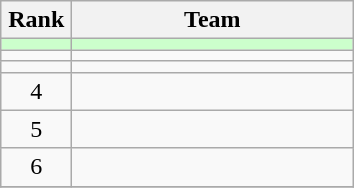<table class="wikitable" style="text-align:center;">
<tr>
<th width=40>Rank</th>
<th width=180>Team</th>
</tr>
<tr bgcolor=#ccffcc>
<td></td>
<td style="text-align:left;"></td>
</tr>
<tr>
<td></td>
<td style="text-align:left;"></td>
</tr>
<tr>
<td></td>
<td style="text-align:left;"></td>
</tr>
<tr>
<td>4</td>
<td style="text-align:left;"></td>
</tr>
<tr>
<td>5</td>
<td style="text-align:left;"></td>
</tr>
<tr>
<td>6</td>
<td style="text-align:left;"></td>
</tr>
<tr>
</tr>
</table>
